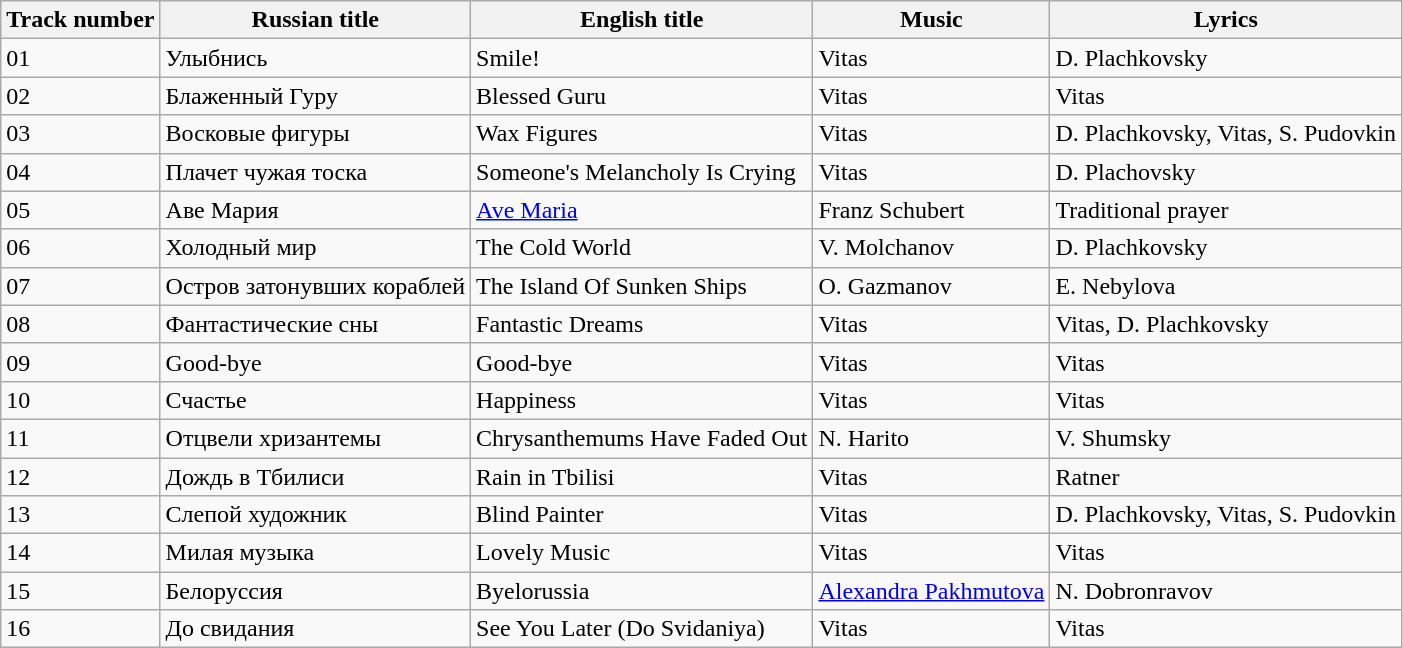<table class="wikitable">
<tr>
<th>Track number</th>
<th>Russian title </th>
<th>English title </th>
<th>Music </th>
<th>Lyrics </th>
</tr>
<tr>
<td>01</td>
<td>Улыбнись</td>
<td>Smile!</td>
<td>Vitas</td>
<td>D. Plachkovsky</td>
</tr>
<tr>
<td>02</td>
<td>Блаженный Гуру</td>
<td>Blessed Guru</td>
<td>Vitas</td>
<td>Vitas</td>
</tr>
<tr>
<td>03</td>
<td>Восковые фигуры</td>
<td>Wax Figures</td>
<td>Vitas</td>
<td>D. Plachkovsky, Vitas, S. Pudovkin</td>
</tr>
<tr>
<td>04</td>
<td>Плачет чужая тоска</td>
<td>Someone's Melancholy Is Crying</td>
<td>Vitas</td>
<td>D. Plachovsky</td>
</tr>
<tr>
<td>05</td>
<td>Аве Мария</td>
<td><a href='#'>Ave Maria</a></td>
<td>Franz Schubert</td>
<td>Traditional prayer</td>
</tr>
<tr>
<td>06</td>
<td>Холодный мир</td>
<td>The Cold World</td>
<td>V. Molchanov</td>
<td>D. Plachkovsky</td>
</tr>
<tr>
<td>07</td>
<td>Остров затонувших кораблей</td>
<td>The Island Of Sunken Ships</td>
<td>O. Gazmanov</td>
<td>E. Nebylova</td>
</tr>
<tr>
<td>08</td>
<td>Фантастические сны</td>
<td>Fantastic Dreams</td>
<td>Vitas</td>
<td>Vitas, D. Plachkovsky</td>
</tr>
<tr>
<td>09</td>
<td>Good-bye</td>
<td>Good-bye</td>
<td>Vitas</td>
<td>Vitas</td>
</tr>
<tr>
<td>10</td>
<td>Счастье</td>
<td>Happiness</td>
<td>Vitas</td>
<td>Vitas</td>
</tr>
<tr>
<td>11</td>
<td>Отцвели хризантемы</td>
<td>Chrysanthemums Have Faded Out</td>
<td>N. Harito</td>
<td>V. Shumsky</td>
</tr>
<tr>
<td>12</td>
<td>Дождь в Тбилиси</td>
<td>Rain in Tbilisi</td>
<td>Vitas</td>
<td>Ratner</td>
</tr>
<tr>
<td>13</td>
<td>Слепой художник</td>
<td>Blind Painter</td>
<td>Vitas</td>
<td>D. Plachkovsky, Vitas, S. Pudovkin</td>
</tr>
<tr>
<td>14</td>
<td>Милая музыка</td>
<td>Lovely Music</td>
<td>Vitas</td>
<td>Vitas</td>
</tr>
<tr>
<td>15</td>
<td>Белоруссия</td>
<td>Byelorussia</td>
<td><a href='#'>Alexandra Pakhmutova</a></td>
<td>N. Dobronravov</td>
</tr>
<tr>
<td>16</td>
<td>До свидания</td>
<td>See You Later (Do Svidaniya)</td>
<td>Vitas</td>
<td>Vitas</td>
</tr>
</table>
